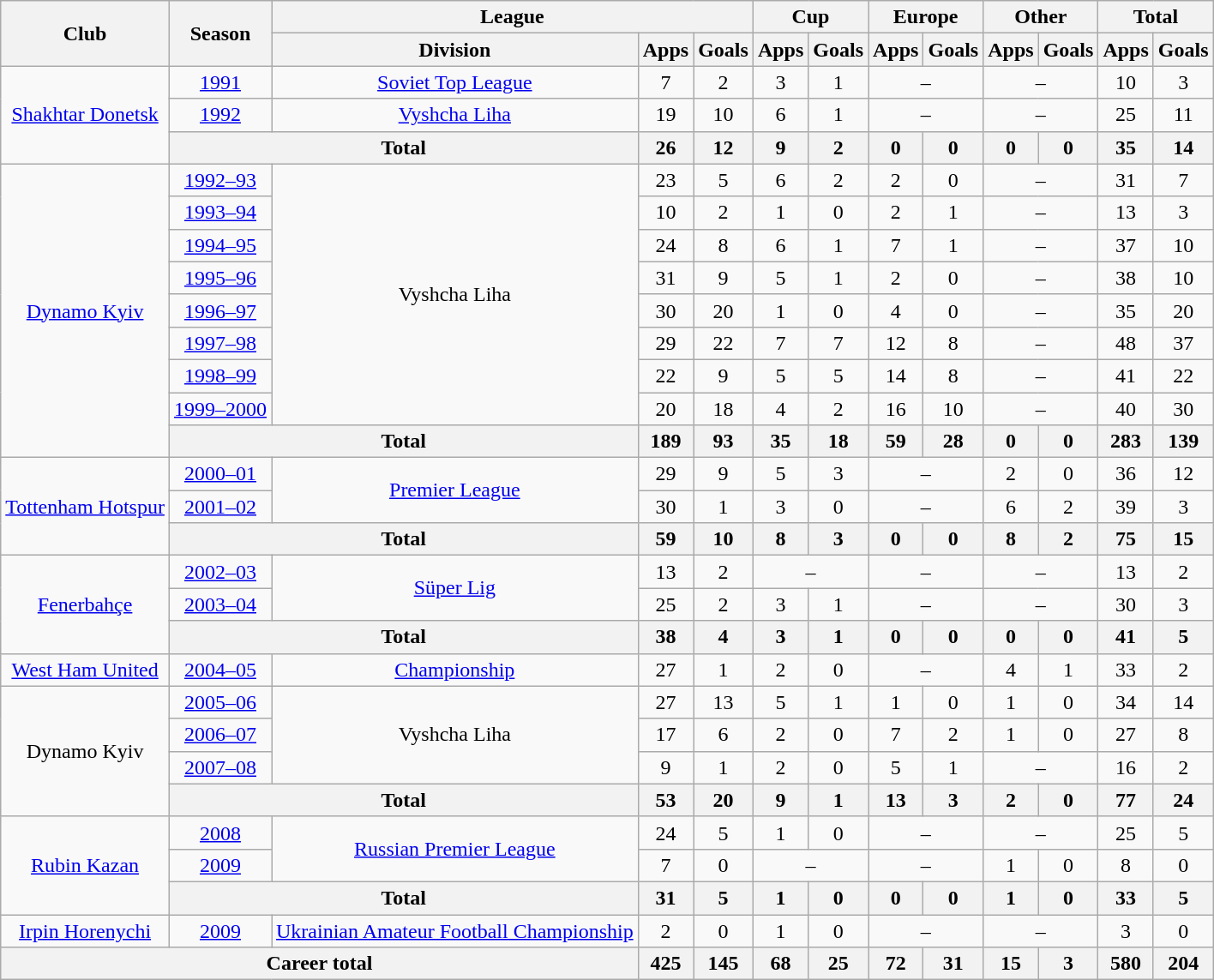<table class="wikitable" style="text-align:center">
<tr>
<th rowspan="2">Club</th>
<th rowspan="2">Season</th>
<th colspan="3">League</th>
<th colspan="2">Cup</th>
<th colspan="2">Europe</th>
<th colspan="2">Other</th>
<th colspan="2">Total</th>
</tr>
<tr>
<th>Division</th>
<th>Apps</th>
<th>Goals</th>
<th>Apps</th>
<th>Goals</th>
<th>Apps</th>
<th>Goals</th>
<th>Apps</th>
<th>Goals</th>
<th>Apps</th>
<th>Goals</th>
</tr>
<tr>
<td rowspan="3"><a href='#'>Shakhtar Donetsk</a></td>
<td><a href='#'>1991</a></td>
<td><a href='#'>Soviet Top League</a></td>
<td>7</td>
<td>2</td>
<td>3</td>
<td>1</td>
<td colspan="2">–</td>
<td colspan="2">–</td>
<td>10</td>
<td>3</td>
</tr>
<tr>
<td><a href='#'>1992</a></td>
<td><a href='#'>Vyshcha Liha</a></td>
<td>19</td>
<td>10</td>
<td>6</td>
<td>1</td>
<td colspan="2">–</td>
<td colspan="2">–</td>
<td>25</td>
<td>11</td>
</tr>
<tr>
<th colspan="2">Total</th>
<th>26</th>
<th>12</th>
<th>9</th>
<th>2</th>
<th>0</th>
<th>0</th>
<th>0</th>
<th>0</th>
<th>35</th>
<th>14</th>
</tr>
<tr>
<td rowspan="9"><a href='#'>Dynamo Kyiv</a></td>
<td><a href='#'>1992–93</a></td>
<td rowspan="8">Vyshcha Liha</td>
<td>23</td>
<td>5</td>
<td>6</td>
<td>2</td>
<td>2</td>
<td>0</td>
<td colspan="2">–</td>
<td>31</td>
<td>7</td>
</tr>
<tr>
<td><a href='#'>1993–94</a></td>
<td>10</td>
<td>2</td>
<td>1</td>
<td>0</td>
<td>2</td>
<td>1</td>
<td colspan="2">–</td>
<td>13</td>
<td>3</td>
</tr>
<tr>
<td><a href='#'>1994–95</a></td>
<td>24</td>
<td>8</td>
<td>6</td>
<td>1</td>
<td>7</td>
<td>1</td>
<td colspan="2">–</td>
<td>37</td>
<td>10</td>
</tr>
<tr>
<td><a href='#'>1995–96</a></td>
<td>31</td>
<td>9</td>
<td>5</td>
<td>1</td>
<td>2</td>
<td>0</td>
<td colspan="2">–</td>
<td>38</td>
<td>10</td>
</tr>
<tr>
<td><a href='#'>1996–97</a></td>
<td>30</td>
<td>20</td>
<td>1</td>
<td>0</td>
<td>4</td>
<td>0</td>
<td colspan="2">–</td>
<td>35</td>
<td>20</td>
</tr>
<tr>
<td><a href='#'>1997–98</a></td>
<td>29</td>
<td>22</td>
<td>7</td>
<td>7</td>
<td>12</td>
<td>8</td>
<td colspan="2">–</td>
<td>48</td>
<td>37</td>
</tr>
<tr>
<td><a href='#'>1998–99</a></td>
<td>22</td>
<td>9</td>
<td>5</td>
<td>5</td>
<td>14</td>
<td>8</td>
<td colspan="2">–</td>
<td>41</td>
<td>22</td>
</tr>
<tr>
<td><a href='#'>1999–2000</a></td>
<td>20</td>
<td>18</td>
<td>4</td>
<td>2</td>
<td>16</td>
<td>10</td>
<td colspan="2">–</td>
<td>40</td>
<td>30</td>
</tr>
<tr>
<th colspan="2">Total</th>
<th>189</th>
<th>93</th>
<th>35</th>
<th>18</th>
<th>59</th>
<th>28</th>
<th>0</th>
<th>0</th>
<th>283</th>
<th>139</th>
</tr>
<tr>
<td rowspan="3"><a href='#'>Tottenham Hotspur</a></td>
<td><a href='#'>2000–01</a></td>
<td rowspan="2"><a href='#'>Premier League</a></td>
<td>29</td>
<td>9</td>
<td>5</td>
<td>3</td>
<td colspan="2">–</td>
<td>2</td>
<td>0</td>
<td>36</td>
<td>12</td>
</tr>
<tr>
<td><a href='#'>2001–02</a></td>
<td>30</td>
<td>1</td>
<td>3</td>
<td>0</td>
<td colspan="2">–</td>
<td>6</td>
<td>2</td>
<td>39</td>
<td>3</td>
</tr>
<tr>
<th colspan="2">Total</th>
<th>59</th>
<th>10</th>
<th>8</th>
<th>3</th>
<th>0</th>
<th>0</th>
<th>8</th>
<th>2</th>
<th>75</th>
<th>15</th>
</tr>
<tr>
<td rowspan="3"><a href='#'>Fenerbahçe</a></td>
<td><a href='#'>2002–03</a></td>
<td rowspan="2"><a href='#'>Süper Lig</a></td>
<td>13</td>
<td>2</td>
<td colspan="2">–</td>
<td colspan="2">–</td>
<td colspan="2">–</td>
<td>13</td>
<td>2</td>
</tr>
<tr>
<td><a href='#'>2003–04</a></td>
<td>25</td>
<td>2</td>
<td>3</td>
<td>1</td>
<td colspan="2">–</td>
<td colspan="2">–</td>
<td>30</td>
<td>3</td>
</tr>
<tr>
<th colspan="2">Total</th>
<th>38</th>
<th>4</th>
<th>3</th>
<th>1</th>
<th>0</th>
<th>0</th>
<th>0</th>
<th>0</th>
<th>41</th>
<th>5</th>
</tr>
<tr>
<td><a href='#'>West Ham United</a></td>
<td><a href='#'>2004–05</a></td>
<td><a href='#'>Championship</a></td>
<td>27</td>
<td>1</td>
<td>2</td>
<td>0</td>
<td colspan="2">–</td>
<td>4</td>
<td>1</td>
<td>33</td>
<td>2</td>
</tr>
<tr>
<td rowspan="4">Dynamo Kyiv</td>
<td><a href='#'>2005–06</a></td>
<td rowspan="3">Vyshcha Liha</td>
<td>27</td>
<td>13</td>
<td>5</td>
<td>1</td>
<td>1</td>
<td>0</td>
<td>1</td>
<td>0</td>
<td>34</td>
<td>14</td>
</tr>
<tr>
<td><a href='#'>2006–07</a></td>
<td>17</td>
<td>6</td>
<td>2</td>
<td>0</td>
<td>7</td>
<td>2</td>
<td>1</td>
<td>0</td>
<td>27</td>
<td>8</td>
</tr>
<tr>
<td><a href='#'>2007–08</a></td>
<td>9</td>
<td>1</td>
<td>2</td>
<td>0</td>
<td>5</td>
<td>1</td>
<td colspan="2">–</td>
<td>16</td>
<td>2</td>
</tr>
<tr>
<th colspan="2">Total</th>
<th>53</th>
<th>20</th>
<th>9</th>
<th>1</th>
<th>13</th>
<th>3</th>
<th>2</th>
<th>0</th>
<th>77</th>
<th>24</th>
</tr>
<tr>
<td rowspan="3"><a href='#'>Rubin Kazan</a></td>
<td><a href='#'>2008</a></td>
<td rowspan="2"><a href='#'>Russian Premier League</a></td>
<td>24</td>
<td>5</td>
<td>1</td>
<td>0</td>
<td colspan="2">–</td>
<td colspan="2">–</td>
<td>25</td>
<td>5</td>
</tr>
<tr>
<td><a href='#'>2009</a></td>
<td>7</td>
<td>0</td>
<td colspan="2">–</td>
<td colspan="2">–</td>
<td>1</td>
<td>0</td>
<td>8</td>
<td>0</td>
</tr>
<tr>
<th colspan="2">Total</th>
<th>31</th>
<th>5</th>
<th>1</th>
<th>0</th>
<th>0</th>
<th>0</th>
<th>1</th>
<th>0</th>
<th>33</th>
<th>5</th>
</tr>
<tr>
<td><a href='#'>Irpin Horenychi</a></td>
<td><a href='#'>2009</a></td>
<td><a href='#'>Ukrainian Amateur Football Championship</a></td>
<td>2</td>
<td>0</td>
<td>1</td>
<td>0</td>
<td colspan="2">–</td>
<td colspan="2">–</td>
<td>3</td>
<td>0</td>
</tr>
<tr>
<th colspan="3">Career total</th>
<th>425</th>
<th>145</th>
<th>68</th>
<th>25</th>
<th>72</th>
<th>31</th>
<th>15</th>
<th>3</th>
<th>580</th>
<th>204</th>
</tr>
</table>
